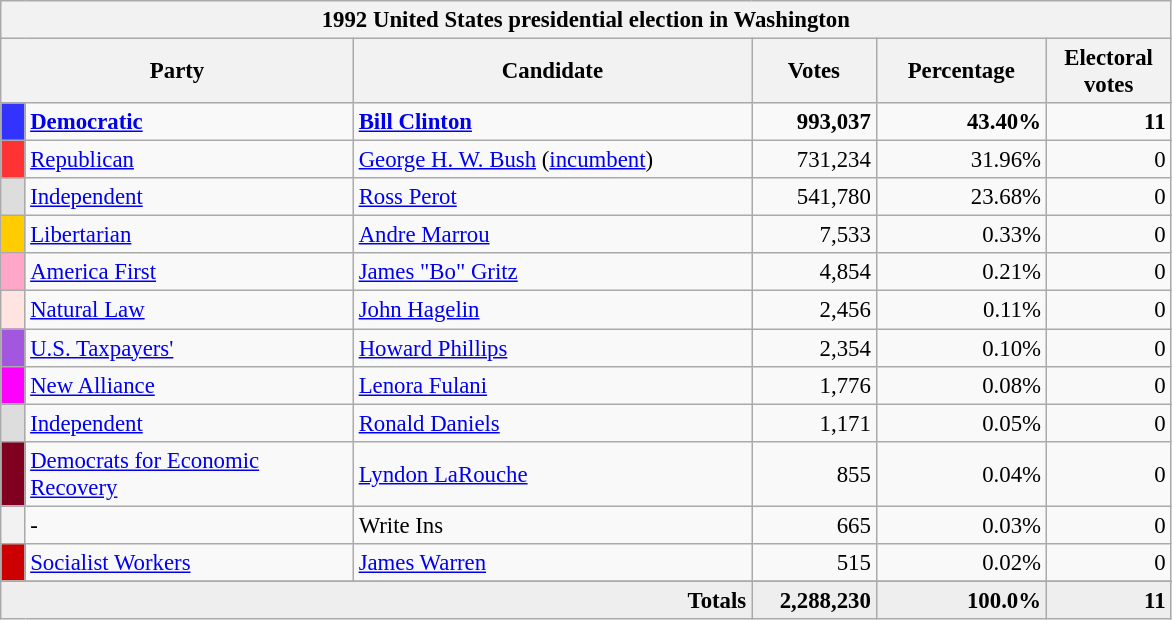<table class="wikitable" style="font-size: 95%;">
<tr>
<th colspan="6">1992 United States presidential election in Washington</th>
</tr>
<tr>
<th colspan="2" style="width: 15em">Party</th>
<th style="width: 17em">Candidate</th>
<th style="width: 5em">Votes</th>
<th style="width: 7em">Percentage</th>
<th style="width: 5em">Electoral votes</th>
</tr>
<tr>
<th style="background-color:#3333FF; width: 3px"></th>
<td style="width: 130px"><strong><a href='#'>Democratic</a></strong></td>
<td><strong><a href='#'>Bill Clinton</a></strong></td>
<td align="right"><strong>993,037</strong></td>
<td align="right"><strong>43.40%</strong></td>
<td align="right"><strong>11</strong></td>
</tr>
<tr>
<th style="background-color:#FF3333; width: 3px"></th>
<td style="width: 130px"><a href='#'>Republican</a></td>
<td><a href='#'>George H. W. Bush</a> (<a href='#'>incumbent</a>)</td>
<td align="right">731,234</td>
<td align="right">31.96%</td>
<td align="right">0</td>
</tr>
<tr>
<th style="background-color:#DDDDDD; width: 3px"></th>
<td style="width: 130px"><a href='#'>Independent</a></td>
<td><a href='#'>Ross Perot</a></td>
<td align="right">541,780</td>
<td align="right">23.68%</td>
<td align="right">0</td>
</tr>
<tr>
<th style="background-color:#FFCC00; width: 3px"></th>
<td style="width: 130px"><a href='#'>Libertarian</a></td>
<td><a href='#'>Andre Marrou</a></td>
<td align="right">7,533</td>
<td align="right">0.33%</td>
<td align="right">0</td>
</tr>
<tr>
<th style="background-color:#FFA6C9; width: 3px"></th>
<td style="width: 130px"><a href='#'>America First</a></td>
<td><a href='#'>James "Bo" Gritz</a></td>
<td align="right">4,854</td>
<td align="right">0.21%</td>
<td align="right">0</td>
</tr>
<tr>
<th style="background-color:#ffe4e1; width: 3px"></th>
<td style="width: 130px"><a href='#'>Natural Law</a></td>
<td><a href='#'>John Hagelin</a></td>
<td align="right">2,456</td>
<td align="right">0.11%</td>
<td align="right">0</td>
</tr>
<tr>
<th style="background-color:#A356DE; width: 3px"></th>
<td style="width: 130px"><a href='#'>U.S. Taxpayers'</a></td>
<td><a href='#'>Howard Phillips</a></td>
<td align="right">2,354</td>
<td align="right">0.10%</td>
<td align="right">0</td>
</tr>
<tr>
<th style="background-color:#FF00FF; width: 3px"></th>
<td style="width: 130px"><a href='#'>New Alliance</a></td>
<td><a href='#'>Lenora Fulani</a></td>
<td align="right">1,776</td>
<td align="right">0.08%</td>
<td align="right">0</td>
</tr>
<tr>
<th style="background-color:#DDDDDD; width: 3px"></th>
<td style="width: 130px"><a href='#'>Independent</a></td>
<td><a href='#'>Ronald Daniels</a></td>
<td align="right">1,171</td>
<td align="right">0.05%</td>
<td align="right">0</td>
</tr>
<tr>
<th style="background-color:#800020; width: 3px"></th>
<td style="width: 130px"><a href='#'>Democrats for Economic Recovery</a></td>
<td><a href='#'>Lyndon LaRouche</a></td>
<td align="right">855</td>
<td align="right">0.04%</td>
<td align="right">0</td>
</tr>
<tr>
<th style="background-color:#DDDDDDD; width: 3px"></th>
<td style="width: 130px">-</td>
<td>Write Ins</td>
<td align="right">665</td>
<td align="right">0.03%</td>
<td align="right">0</td>
</tr>
<tr>
<th style="background-color:#c00; width: 3px"></th>
<td style="width: 130px"><a href='#'>Socialist Workers</a></td>
<td><a href='#'>James Warren</a></td>
<td align="right">515</td>
<td align="right">0.02%</td>
<td align="right">0</td>
</tr>
<tr>
</tr>
<tr bgcolor="#EEEEEE">
<td colspan="3" align="right"><strong>Totals</strong></td>
<td align="right"><strong>2,288,230</strong></td>
<td align="right"><strong>100.0%</strong></td>
<td align="right"><strong>11</strong></td>
</tr>
</table>
